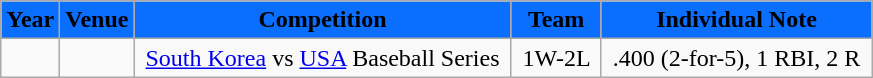<table class="wikitable">
<tr>
<th style="background:#0A6EFF"><span>Year</span></th>
<th style="background:#0A6EFF"><span>Venue</span></th>
<th style="background:#0A6EFF"><span>Competition</span></th>
<th style="background:#0A6EFF"><span>Team</span></th>
<th style="background:#0A6EFF"><span>Individual Note</span></th>
</tr>
<tr>
<td>  </td>
<td>  </td>
<td> <a href='#'>South Korea</a> vs <a href='#'>USA</a> Baseball Series </td>
<td style="text-align:center"> 1W-2L </td>
<td> .400 (2-for-5), 1 RBI, 2 R </td>
</tr>
</table>
